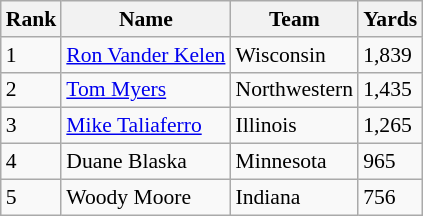<table class="wikitable" style="font-size: 90%">
<tr>
<th>Rank</th>
<th>Name</th>
<th>Team</th>
<th>Yards</th>
</tr>
<tr>
<td>1</td>
<td><a href='#'>Ron Vander Kelen</a></td>
<td>Wisconsin</td>
<td>1,839</td>
</tr>
<tr>
<td>2</td>
<td><a href='#'>Tom Myers</a></td>
<td>Northwestern</td>
<td>1,435</td>
</tr>
<tr>
<td>3</td>
<td><a href='#'>Mike Taliaferro</a></td>
<td>Illinois</td>
<td>1,265</td>
</tr>
<tr>
<td>4</td>
<td>Duane Blaska</td>
<td>Minnesota</td>
<td>965</td>
</tr>
<tr>
<td>5</td>
<td>Woody Moore</td>
<td>Indiana</td>
<td>756</td>
</tr>
</table>
